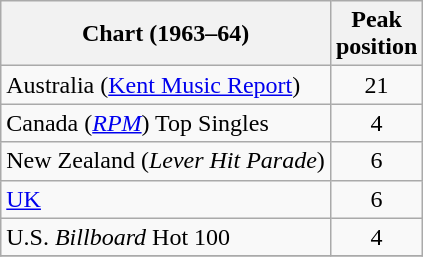<table class="wikitable sortable">
<tr>
<th>Chart (1963–64)</th>
<th>Peak<br>position</th>
</tr>
<tr>
<td>Australia (<a href='#'>Kent Music Report</a>)</td>
<td style="text-align:center;">21</td>
</tr>
<tr>
<td>Canada (<em><a href='#'>RPM</a></em>) Top Singles</td>
<td style="text-align:center;">4</td>
</tr>
<tr>
<td>New Zealand (<em>Lever Hit Parade</em>)</td>
<td style="text-align:center;">6</td>
</tr>
<tr>
<td><a href='#'>UK</a></td>
<td style="text-align:center;">6</td>
</tr>
<tr>
<td>U.S. <em>Billboard</em> Hot 100</td>
<td style="text-align:center;">4</td>
</tr>
<tr>
</tr>
</table>
